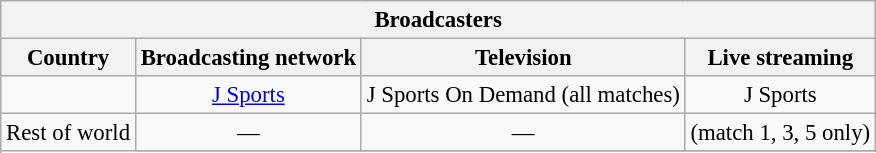<table class="wikitable" style="font-size:95%; text-align:center;">
<tr>
<th colspan="4">Broadcasters</th>
</tr>
<tr>
<th>Country</th>
<th>Broadcasting network</th>
<th>Television</th>
<th>Live streaming</th>
</tr>
<tr>
<td align="left"></td>
<td><a href='#'>J Sports</a></td>
<td>J Sports On Demand (all matches)</td>
<td>J Sports</td>
</tr>
<tr>
<td style="text-align:left" rowspan=2>Rest of world</td>
<td>—</td>
<td>—</td>
<td> (match 1, 3, 5 only)</td>
</tr>
<tr>
</tr>
</table>
